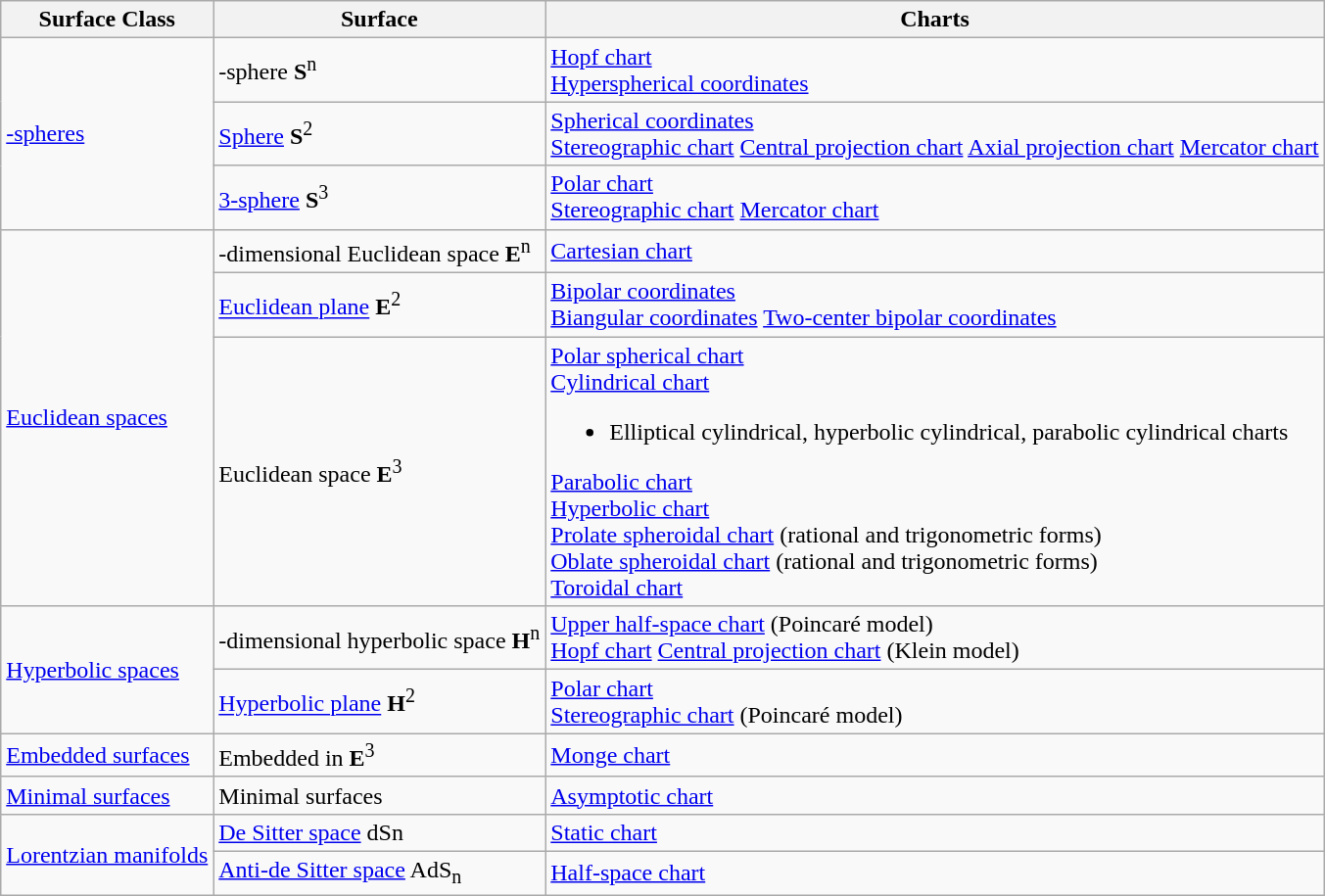<table class="wikitable">
<tr>
<th>Surface Class</th>
<th>Surface</th>
<th>Charts</th>
</tr>
<tr>
<td rowspan="3"><em><a href='#'></a></em><a href='#'>-spheres</a></td>
<td><em></em>-sphere <strong>S</strong><sup>n</sup></td>
<td><a href='#'>Hopf chart</a><br><a href='#'>Hyperspherical coordinates</a></td>
</tr>
<tr>
<td><a href='#'>Sphere</a> <strong>S</strong><sup>2</sup></td>
<td><a href='#'>Spherical coordinates</a><br><a href='#'>Stereographic chart</a>
<a href='#'>Central projection chart</a>
<a href='#'>Axial projection chart</a>
<a href='#'>Mercator chart</a></td>
</tr>
<tr>
<td><a href='#'>3-sphere</a> <strong>S</strong><sup>3</sup></td>
<td><a href='#'>Polar chart</a><br><a href='#'>Stereographic chart</a>
<a href='#'>Mercator chart</a></td>
</tr>
<tr>
<td rowspan="3"><a href='#'>Euclidean spaces</a></td>
<td><em></em>-dimensional Euclidean space <strong>E</strong><sup>n</sup></td>
<td><a href='#'>Cartesian chart</a></td>
</tr>
<tr>
<td><a href='#'>Euclidean plane</a> <strong>E</strong><sup>2</sup></td>
<td><a href='#'>Bipolar coordinates</a><br><a href='#'>Biangular coordinates</a>
<a href='#'>Two-center bipolar coordinates</a></td>
</tr>
<tr>
<td>Euclidean space <strong>E</strong><sup>3</sup></td>
<td><a href='#'>Polar spherical chart</a><br><a href='#'>Cylindrical chart</a><ul><li>Elliptical cylindrical, hyperbolic cylindrical, parabolic cylindrical charts</li></ul><a href='#'>Parabolic chart</a><br><a href='#'>Hyperbolic chart</a><br><a href='#'>Prolate spheroidal chart</a> (rational and trigonometric forms)<br><a href='#'>Oblate spheroidal chart</a> (rational and trigonometric forms)<br><a href='#'>Toroidal chart</a></td>
</tr>
<tr>
<td rowspan="2"><a href='#'>Hyperbolic spaces</a></td>
<td><em></em>-dimensional hyperbolic space <strong>H</strong><sup>n</sup></td>
<td><a href='#'>Upper half-space chart</a> (Poincaré model)<br><a href='#'>Hopf chart</a>
<a href='#'>Central projection chart</a> (Klein model)</td>
</tr>
<tr>
<td><a href='#'>Hyperbolic plane</a> <strong>H</strong><sup>2</sup></td>
<td><a href='#'>Polar chart</a><br><a href='#'>Stereographic chart</a> (Poincaré model)</td>
</tr>
<tr>
<td><a href='#'>Embedded surfaces</a></td>
<td>Embedded in <strong>E</strong><sup>3</sup></td>
<td><a href='#'>Monge chart</a></td>
</tr>
<tr>
<td><a href='#'>Minimal surfaces</a></td>
<td>Minimal surfaces</td>
<td><a href='#'>Asymptotic chart</a></td>
</tr>
<tr>
<td rowspan="2"><a href='#'>Lorentzian manifolds</a></td>
<td><a href='#'>De Sitter space</a> dSn</td>
<td><a href='#'>Static chart</a></td>
</tr>
<tr>
<td><a href='#'>Anti-de Sitter space</a> AdS<sub>n</sub></td>
<td><a href='#'>Half-space chart</a></td>
</tr>
</table>
